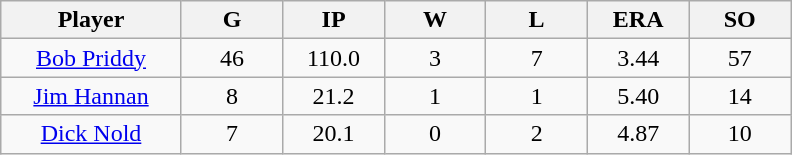<table class="wikitable sortable">
<tr>
<th bgcolor="#DDDDFF" width="16%">Player</th>
<th bgcolor="#DDDDFF" width="9%">G</th>
<th bgcolor="#DDDDFF" width="9%">IP</th>
<th bgcolor="#DDDDFF" width="9%">W</th>
<th bgcolor="#DDDDFF" width="9%">L</th>
<th bgcolor="#DDDDFF" width="9%">ERA</th>
<th bgcolor="#DDDDFF" width="9%">SO</th>
</tr>
<tr align="center">
<td><a href='#'>Bob Priddy</a></td>
<td>46</td>
<td>110.0</td>
<td>3</td>
<td>7</td>
<td>3.44</td>
<td>57</td>
</tr>
<tr align="center">
<td><a href='#'>Jim Hannan</a></td>
<td>8</td>
<td>21.2</td>
<td>1</td>
<td>1</td>
<td>5.40</td>
<td>14</td>
</tr>
<tr align="center">
<td><a href='#'>Dick Nold</a></td>
<td>7</td>
<td>20.1</td>
<td>0</td>
<td>2</td>
<td>4.87</td>
<td>10</td>
</tr>
</table>
